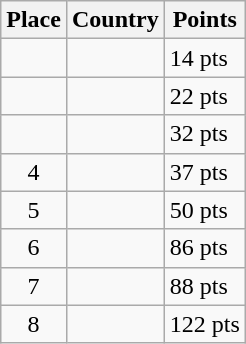<table class="wikitable sortable">
<tr>
<th>Place</th>
<th>Country</th>
<th>Points</th>
</tr>
<tr>
<td align=center></td>
<td></td>
<td>14 pts</td>
</tr>
<tr>
<td align=center></td>
<td></td>
<td>22 pts</td>
</tr>
<tr>
<td align=center></td>
<td></td>
<td>32 pts</td>
</tr>
<tr>
<td align=center>4</td>
<td></td>
<td>37 pts</td>
</tr>
<tr>
<td align=center>5</td>
<td></td>
<td>50 pts</td>
</tr>
<tr>
<td align=center>6</td>
<td></td>
<td>86 pts</td>
</tr>
<tr>
<td align=center>7</td>
<td></td>
<td>88 pts</td>
</tr>
<tr>
<td align=center>8</td>
<td></td>
<td>122 pts</td>
</tr>
</table>
